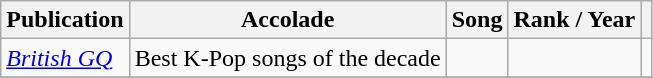<table class="sortable wikitable">
<tr>
<th>Publication</th>
<th>Accolade</th>
<th>Song</th>
<th>Rank / Year</th>
<th class="unsortable"></th>
</tr>
<tr>
<td><em><a href='#'>British GQ</a></em></td>
<td>Best K-Pop songs of the decade</td>
<td></td>
<td></td>
<td></td>
</tr>
<tr>
</tr>
</table>
